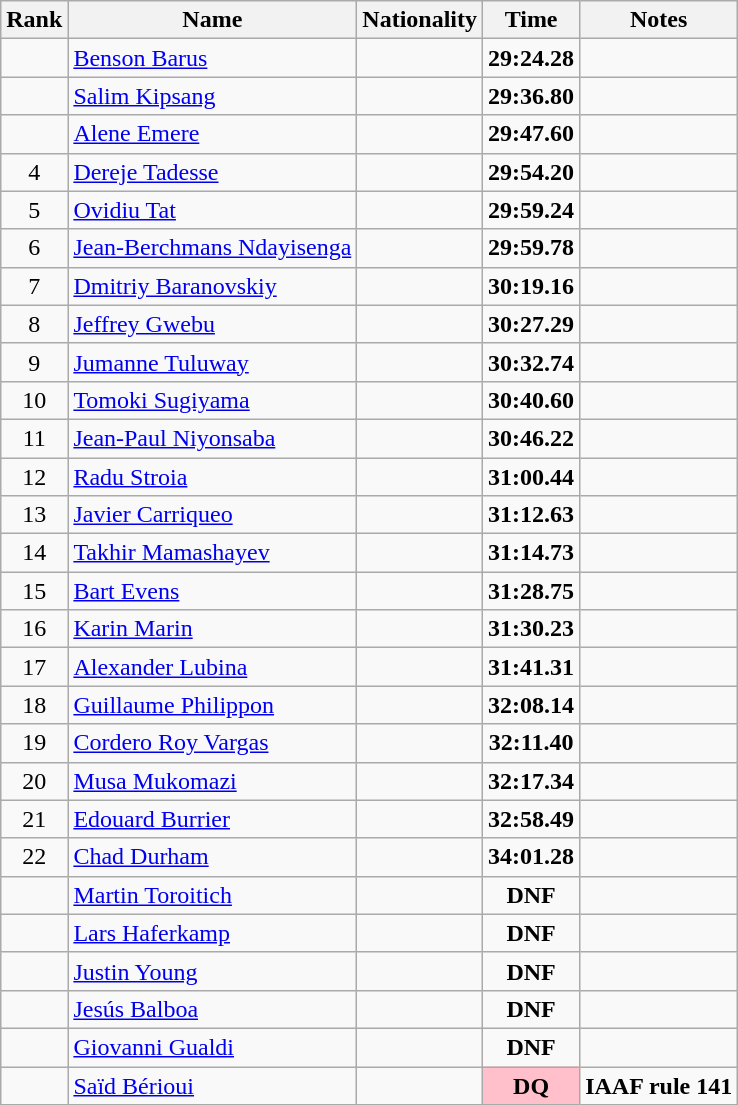<table class="wikitable sortable" style="text-align:center">
<tr>
<th>Rank</th>
<th>Name</th>
<th>Nationality</th>
<th>Time</th>
<th>Notes</th>
</tr>
<tr>
<td></td>
<td align=left><a href='#'>Benson Barus</a></td>
<td align=left></td>
<td><strong>29:24.28</strong></td>
<td></td>
</tr>
<tr>
<td></td>
<td align=left><a href='#'>Salim Kipsang</a></td>
<td align=left></td>
<td><strong>29:36.80</strong></td>
<td></td>
</tr>
<tr>
<td></td>
<td align=left><a href='#'>Alene Emere</a></td>
<td align=left></td>
<td><strong>29:47.60</strong></td>
<td></td>
</tr>
<tr>
<td>4</td>
<td align=left><a href='#'>Dereje Tadesse</a></td>
<td align=left></td>
<td><strong>29:54.20</strong></td>
<td></td>
</tr>
<tr>
<td>5</td>
<td align=left><a href='#'>Ovidiu Tat</a></td>
<td align=left></td>
<td><strong>29:59.24</strong></td>
<td></td>
</tr>
<tr>
<td>6</td>
<td align=left><a href='#'>Jean-Berchmans Ndayisenga</a></td>
<td align=left></td>
<td><strong>29:59.78</strong></td>
<td></td>
</tr>
<tr>
<td>7</td>
<td align=left><a href='#'>Dmitriy Baranovskiy</a></td>
<td align=left></td>
<td><strong>30:19.16</strong></td>
<td></td>
</tr>
<tr>
<td>8</td>
<td align=left><a href='#'>Jeffrey Gwebu</a></td>
<td align=left></td>
<td><strong>30:27.29</strong></td>
<td></td>
</tr>
<tr>
<td>9</td>
<td align=left><a href='#'>Jumanne Tuluway</a></td>
<td align=left></td>
<td><strong>30:32.74</strong></td>
<td></td>
</tr>
<tr>
<td>10</td>
<td align=left><a href='#'>Tomoki Sugiyama</a></td>
<td align=left></td>
<td><strong>30:40.60</strong></td>
<td></td>
</tr>
<tr>
<td>11</td>
<td align=left><a href='#'>Jean-Paul Niyonsaba</a></td>
<td align=left></td>
<td><strong>30:46.22</strong></td>
<td></td>
</tr>
<tr>
<td>12</td>
<td align=left><a href='#'>Radu Stroia</a></td>
<td align=left></td>
<td><strong>31:00.44</strong></td>
<td></td>
</tr>
<tr>
<td>13</td>
<td align=left><a href='#'>Javier Carriqueo</a></td>
<td align=left></td>
<td><strong>31:12.63</strong></td>
<td></td>
</tr>
<tr>
<td>14</td>
<td align=left><a href='#'>Takhir Mamashayev</a></td>
<td align=left></td>
<td><strong>31:14.73</strong></td>
<td></td>
</tr>
<tr>
<td>15</td>
<td align=left><a href='#'>Bart Evens</a></td>
<td align=left></td>
<td><strong>31:28.75</strong></td>
<td></td>
</tr>
<tr>
<td>16</td>
<td align=left><a href='#'>Karin Marin</a></td>
<td align=left></td>
<td><strong>31:30.23</strong></td>
<td></td>
</tr>
<tr>
<td>17</td>
<td align=left><a href='#'>Alexander Lubina</a></td>
<td align=left></td>
<td><strong>31:41.31</strong></td>
<td></td>
</tr>
<tr>
<td>18</td>
<td align=left><a href='#'>Guillaume Philippon</a></td>
<td align=left></td>
<td><strong>32:08.14</strong></td>
<td></td>
</tr>
<tr>
<td>19</td>
<td align=left><a href='#'>Cordero Roy Vargas</a></td>
<td align=left></td>
<td><strong>32:11.40</strong></td>
<td></td>
</tr>
<tr>
<td>20</td>
<td align=left><a href='#'>Musa Mukomazi</a></td>
<td align=left></td>
<td><strong>32:17.34</strong></td>
<td></td>
</tr>
<tr>
<td>21</td>
<td align=left><a href='#'>Edouard Burrier</a></td>
<td align=left></td>
<td><strong>32:58.49</strong></td>
<td></td>
</tr>
<tr>
<td>22</td>
<td align=left><a href='#'>Chad Durham</a></td>
<td align=left></td>
<td><strong>34:01.28</strong></td>
<td></td>
</tr>
<tr>
<td></td>
<td align=left><a href='#'>Martin Toroitich</a></td>
<td align=left></td>
<td><strong>DNF</strong></td>
<td></td>
</tr>
<tr>
<td></td>
<td align=left><a href='#'>Lars Haferkamp</a></td>
<td align=left></td>
<td><strong>DNF</strong></td>
<td></td>
</tr>
<tr>
<td></td>
<td align=left><a href='#'>Justin Young</a></td>
<td align=left></td>
<td><strong>DNF</strong></td>
<td></td>
</tr>
<tr>
<td></td>
<td align=left><a href='#'>Jesús Balboa</a></td>
<td align=left></td>
<td><strong>DNF</strong></td>
<td></td>
</tr>
<tr>
<td></td>
<td align=left><a href='#'>Giovanni Gualdi</a></td>
<td align=left></td>
<td><strong>DNF</strong></td>
<td></td>
</tr>
<tr>
<td></td>
<td align=left><a href='#'>Saïd Bérioui</a></td>
<td align=left></td>
<td bgcolor=pink><strong>DQ</strong></td>
<td><strong>IAAF rule 141</strong></td>
</tr>
</table>
